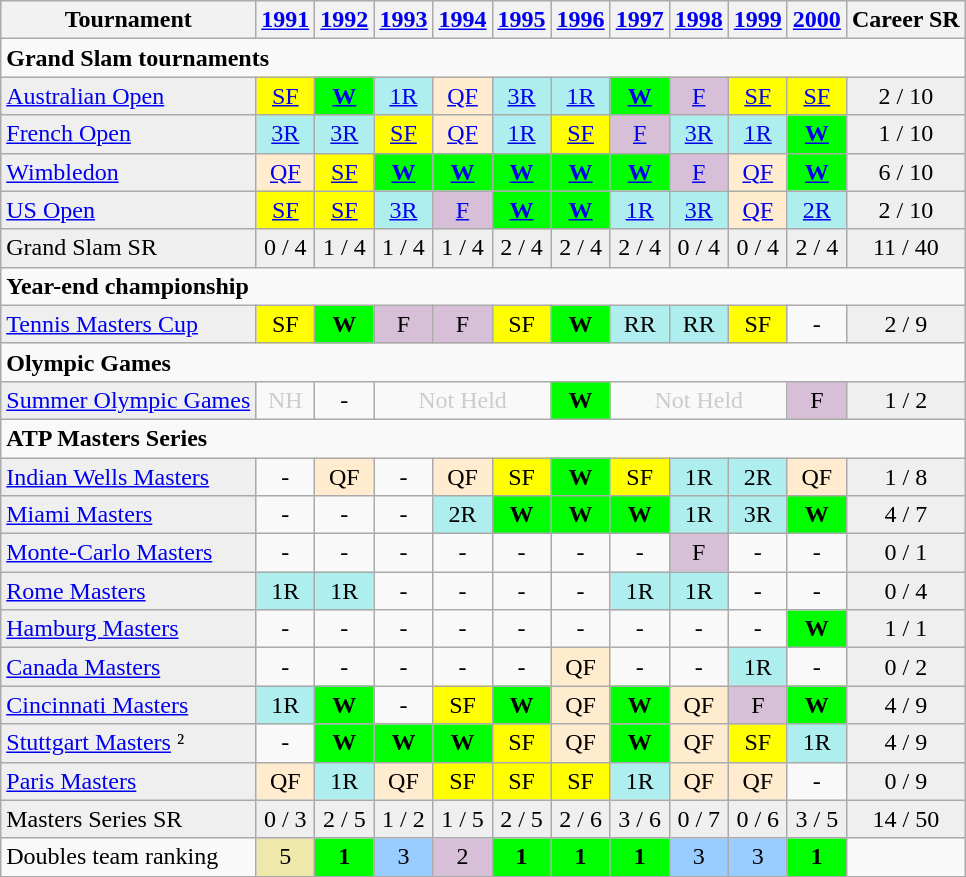<table class="wikitable">
<tr>
<th>Tournament</th>
<th><a href='#'>1991</a></th>
<th><a href='#'>1992</a></th>
<th><a href='#'>1993</a></th>
<th><a href='#'>1994</a></th>
<th><a href='#'>1995</a></th>
<th><a href='#'>1996</a></th>
<th><a href='#'>1997</a></th>
<th><a href='#'>1998</a></th>
<th><a href='#'>1999</a></th>
<th><a href='#'>2000</a></th>
<th>Career SR</th>
</tr>
<tr>
<td colspan="12"><strong>Grand Slam tournaments</strong></td>
</tr>
<tr>
<td bgcolor="#efefef"><a href='#'>Australian Open</a></td>
<td align="center" style="background:yellow;"><a href='#'>SF</a></td>
<td align="center" style="background:#00ff00;"><a href='#'><strong>W</strong></a></td>
<td align="center" style="background:#afeeee;"><a href='#'>1R</a></td>
<td align="center" style="background:#ffebcd;"><a href='#'>QF</a></td>
<td align="center" style="background:#afeeee;"><a href='#'>3R</a></td>
<td align="center" style="background:#afeeee;"><a href='#'>1R</a></td>
<td align="center" style="background:#00ff00;"><a href='#'><strong>W</strong></a></td>
<td align="center" style="background:#D8BFD8;"><a href='#'>F</a></td>
<td align="center" style="background:yellow;"><a href='#'>SF</a></td>
<td align="center" style="background:yellow;"><a href='#'>SF</a></td>
<td align="center" style="background:#EFEFEF;">2 / 10</td>
</tr>
<tr>
<td bgcolor="#efefef"><a href='#'>French Open</a></td>
<td align="center" style="background:#afeeee;"><a href='#'>3R</a></td>
<td align="center" style="background:#afeeee;"><a href='#'>3R</a></td>
<td align="center" style="background:yellow;"><a href='#'>SF</a></td>
<td align="center" style="background:#ffebcd;"><a href='#'>QF</a></td>
<td align="center" style="background:#afeeee;"><a href='#'>1R</a></td>
<td align="center" style="background:yellow;"><a href='#'>SF</a></td>
<td align="center" style="background:#D8BFD8;"><a href='#'>F</a></td>
<td align="center" style="background:#afeeee;"><a href='#'>3R</a></td>
<td align="center" style="background:#afeeee;"><a href='#'>1R</a></td>
<td align="center" style="background:#00ff00;"><a href='#'><strong>W</strong></a></td>
<td align="center" style="background:#EFEFEF;">1 / 10</td>
</tr>
<tr>
<td bgcolor="#efefef"><a href='#'>Wimbledon</a></td>
<td align="center" style="background:#ffebcd;"><a href='#'>QF</a></td>
<td align="center" style="background:yellow;"><a href='#'>SF</a></td>
<td align="center" style="background:#00ff00;"><a href='#'><strong>W</strong></a></td>
<td align="center" style="background:#00ff00;"><a href='#'><strong>W</strong></a></td>
<td align="center" style="background:#00ff00;"><a href='#'><strong>W</strong></a></td>
<td align="center" style="background:#00ff00;"><a href='#'><strong>W</strong></a></td>
<td align="center" style="background:#00ff00;"><a href='#'><strong>W</strong></a></td>
<td align="center" style="background:#D8BFD8;"><a href='#'>F</a></td>
<td align="center" style="background:#ffebcd;"><a href='#'>QF</a></td>
<td align="center" style="background:#00ff00;"><a href='#'><strong>W</strong></a></td>
<td align="center" style="background:#EFEFEF;">6 / 10</td>
</tr>
<tr>
<td bgcolor="#efefef"><a href='#'>US Open</a></td>
<td align="center" style="background:yellow;"><a href='#'>SF</a></td>
<td align="center" style="background:yellow;"><a href='#'>SF</a></td>
<td align="center" style="background:#afeeee;"><a href='#'>3R</a></td>
<td align="center" style="background:#D8BFD8;"><a href='#'>F</a></td>
<td align="center" style="background:#00ff00;"><a href='#'><strong>W</strong></a></td>
<td align="center" style="background:#00ff00;"><a href='#'><strong>W</strong></a></td>
<td align="center" style="background:#afeeee;"><a href='#'>1R</a></td>
<td align="center" style="background:#afeeee;"><a href='#'>3R</a></td>
<td align="center" style="background:#ffebcd;"><a href='#'>QF</a></td>
<td align="center" style="background:#afeeee;"><a href='#'>2R</a></td>
<td align="center" style="background:#EFEFEF;">2 / 10</td>
</tr>
<tr bgcolor="#efefef">
<td>Grand Slam SR</td>
<td align="center">0 / 4</td>
<td align="center">1 / 4</td>
<td align="center">1 / 4</td>
<td align="center">1 / 4</td>
<td align="center">2 / 4</td>
<td align="center">2 / 4</td>
<td align="center">2 / 4</td>
<td align="center">0 / 4</td>
<td align="center">0 / 4</td>
<td align="center">2 / 4</td>
<td align="center">11 / 40</td>
</tr>
<tr>
<td colspan="12"><strong>Year-end championship</strong></td>
</tr>
<tr>
<td bgcolor="#efefef"><a href='#'>Tennis Masters Cup</a></td>
<td align="center" style="background:yellow;">SF</td>
<td align="center" style="background:#00ff00;"><strong>W</strong></td>
<td align="center" style="background:#D8BFD8;">F</td>
<td align="center" style="background:#D8BFD8;">F</td>
<td align="center" style="background:yellow;">SF</td>
<td align="center" style="background:#00ff00;"><strong>W</strong></td>
<td align="center" style="background:#afeeee;">RR</td>
<td align="center" style="background:#afeeee;">RR</td>
<td align="center" style="background:yellow;">SF</td>
<td align="center">-</td>
<td align="center" style="background:#EFEFEF;">2 / 9</td>
</tr>
<tr>
<td colspan="12"><strong>Olympic Games</strong></td>
</tr>
<tr>
<td bgcolor="#efefef"><a href='#'>Summer Olympic Games</a></td>
<td align="center" style="color:#cccccc;">NH</td>
<td align="center">-</td>
<td align="center" colspan="3" style="color:#cccccc;">Not Held</td>
<td align="center" style="background:#00ff00;"><strong>W</strong></td>
<td align="center" colspan="3" style="color:#cccccc;">Not Held</td>
<td align="center" style="background:#D8BFD8;">F</td>
<td align="center" style="background:#EFEFEF;">1 / 2</td>
</tr>
<tr>
<td colspan="12"><strong>ATP Masters Series</strong></td>
</tr>
<tr>
<td bgcolor="#efefef"><a href='#'>Indian Wells Masters</a></td>
<td align="center">-</td>
<td align="center" style="background:#ffebcd;">QF</td>
<td align="center">-</td>
<td align="center" style="background:#ffebcd;">QF</td>
<td align="center" style="background:yellow;">SF</td>
<td align="center" style="background:#00ff00;"><strong>W</strong></td>
<td align="center" style="background:yellow;">SF</td>
<td align="center" style="background:#afeeee;">1R</td>
<td align="center" style="background:#afeeee;">2R</td>
<td align="center" style="background:#ffebcd;">QF</td>
<td align="center" style="background:#EFEFEF;">1 / 8</td>
</tr>
<tr>
<td bgcolor="#efefef"><a href='#'>Miami Masters</a></td>
<td align="center">-</td>
<td align="center">-</td>
<td align="center">-</td>
<td align="center" style="background:#afeeee;">2R</td>
<td align="center" style="background:#00ff00;"><strong>W</strong></td>
<td align="center" style="background:#00ff00;"><strong>W</strong></td>
<td align="center" style="background:#00ff00;"><strong>W</strong></td>
<td align="center" style="background:#afeeee;">1R</td>
<td align="center" style="background:#afeeee;">3R</td>
<td align="center" style="background:#00ff00;"><strong>W</strong></td>
<td align="center" style="background:#EFEFEF;">4 / 7</td>
</tr>
<tr>
<td bgcolor="#efefef"><a href='#'>Monte-Carlo Masters</a></td>
<td align="center">-</td>
<td align="center">-</td>
<td align="center">-</td>
<td align="center">-</td>
<td align="center">-</td>
<td align="center">-</td>
<td align="center">-</td>
<td align="center" style="background:#D8BFD8;">F</td>
<td align="center">-</td>
<td align="center">-</td>
<td align="center" style="background:#EFEFEF;">0 / 1</td>
</tr>
<tr>
<td bgcolor="#efefef"><a href='#'>Rome Masters</a></td>
<td align="center" style="background:#afeeee;">1R</td>
<td align="center" style="background:#afeeee;">1R</td>
<td align="center">-</td>
<td align="center">-</td>
<td align="center">-</td>
<td align="center">-</td>
<td align="center" style="background:#afeeee;">1R</td>
<td align="center" style="background:#afeeee;">1R</td>
<td align="center">-</td>
<td align="center">-</td>
<td align="center" style="background:#EFEFEF;">0 / 4</td>
</tr>
<tr>
<td bgcolor="#efefef"><a href='#'>Hamburg Masters</a></td>
<td align="center">-</td>
<td align="center">-</td>
<td align="center">-</td>
<td align="center">-</td>
<td align="center">-</td>
<td align="center">-</td>
<td align="center">-</td>
<td align="center">-</td>
<td align="center">-</td>
<td align="center" style="background:#00ff00;"><strong>W</strong></td>
<td align="center" style="background:#EFEFEF;">1 / 1</td>
</tr>
<tr>
<td bgcolor="#efefef"><a href='#'>Canada Masters</a></td>
<td align="center">-</td>
<td align="center">-</td>
<td align="center">-</td>
<td align="center">-</td>
<td align="center">-</td>
<td align="center" style="background:#ffebcd;">QF</td>
<td align="center">-</td>
<td align="center">-</td>
<td align="center" style="background:#afeeee;">1R</td>
<td align="center">-</td>
<td align="center" style="background:#EFEFEF;">0 / 2</td>
</tr>
<tr>
<td bgcolor="#efefef"><a href='#'>Cincinnati Masters</a></td>
<td align="center" style="background:#afeeee;">1R</td>
<td align="center" style="background:#00ff00;"><strong>W</strong></td>
<td align="center">-</td>
<td align="center" style="background:yellow;">SF</td>
<td align="center" style="background:#00ff00;"><strong>W</strong></td>
<td align="center" style="background:#ffebcd;">QF</td>
<td align="center" style="background:#00ff00;"><strong>W</strong></td>
<td align="center" style="background:#ffebcd;">QF</td>
<td align="center" style="background:#D8BFD8;">F</td>
<td align="center" style="background:#00ff00;"><strong>W</strong></td>
<td align="center" style="background:#EFEFEF;">4 / 9</td>
</tr>
<tr>
<td bgcolor="#efefef"><a href='#'>Stuttgart Masters</a> ²</td>
<td align="center">-</td>
<td align="center" style="background:#00ff00;"><strong>W</strong></td>
<td align="center" style="background:#00ff00;"><strong>W</strong></td>
<td align="center" style="background:#00ff00;"><strong>W</strong></td>
<td align="center" style="background:yellow;">SF</td>
<td align="center" style="background:#ffebcd;">QF</td>
<td align="center" style="background:#00ff00;"><strong>W</strong></td>
<td align="center" style="background:#ffebcd;">QF</td>
<td align="center" style="background:yellow;">SF</td>
<td align="center" style="background:#afeeee;">1R</td>
<td align="center" style="background:#EFEFEF;">4 / 9</td>
</tr>
<tr>
<td bgcolor="#efefef"><a href='#'>Paris Masters</a></td>
<td align="center" style="background:#ffebcd;">QF</td>
<td align="center" style="background:#afeeee;">1R</td>
<td align="center" style="background:#ffebcd;">QF</td>
<td align="center" style="background:yellow;">SF</td>
<td align="center" style="background:yellow;">SF</td>
<td align="center" style="background:yellow;">SF</td>
<td align="center" style="background:#afeeee;">1R</td>
<td align="center" style="background:#ffebcd;">QF</td>
<td align="center" style="background:#ffebcd;">QF</td>
<td align="center">-</td>
<td align="center" style="background:#EFEFEF;">0 / 9</td>
</tr>
<tr bgcolor="#efefef">
<td>Masters Series SR</td>
<td align="center">0 / 3</td>
<td align="center">2 / 5</td>
<td align="center">1 / 2</td>
<td align="center">1 / 5</td>
<td align="center">2 / 5</td>
<td align="center">2 / 6</td>
<td align="center">3 / 6</td>
<td align="center">0 / 7</td>
<td align="center">0 / 6</td>
<td align="center">3 / 5</td>
<td align="center">14 / 50</td>
</tr>
<tr align="center">
<td align="left">Doubles team ranking</td>
<td bgcolor=eee8aa>5</td>
<td bgcolor=lime><strong>1</strong></td>
<td style="background:#9cf;">3</td>
<td bgcolor=thistle>2</td>
<td bgcolor=lime><strong>1</strong></td>
<td bgcolor=lime><strong>1</strong></td>
<td bgcolor=lime><strong>1</strong></td>
<td style="background:#9cf;">3</td>
<td style="background:#9cf;">3</td>
<td bgcolor=lime><strong>1</strong></td>
<td></td>
</tr>
</table>
